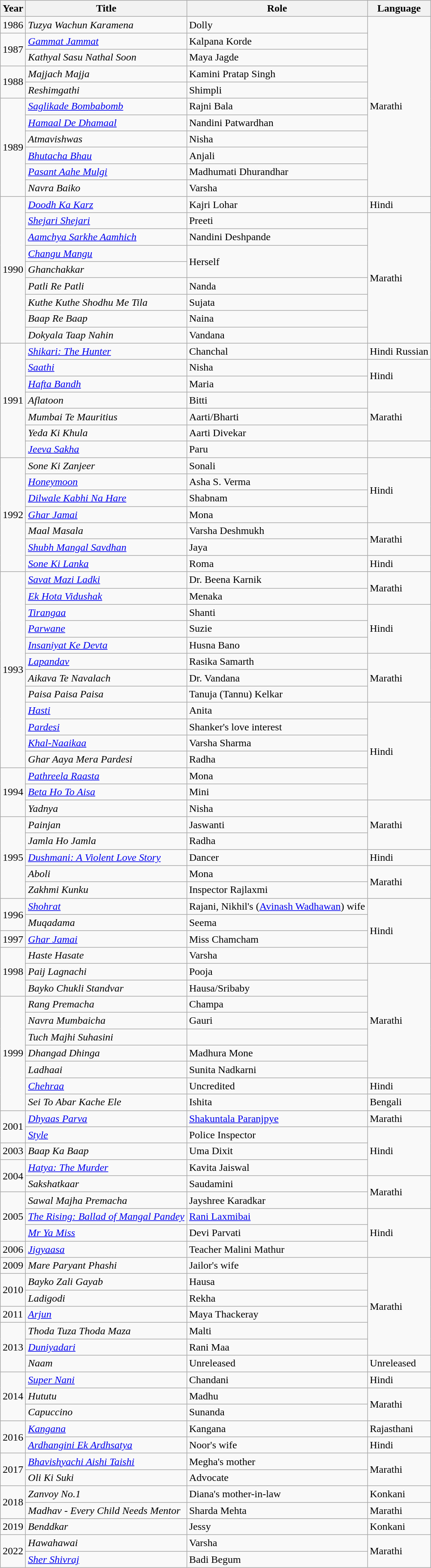<table class="wikitable sortable">
<tr>
<th>Year</th>
<th>Title</th>
<th>Role</th>
<th>Language</th>
</tr>
<tr>
<td>1986</td>
<td><em>Tuzya Wachun Karamena</em></td>
<td>Dolly</td>
<td rowspan="11">Marathi</td>
</tr>
<tr>
<td rowspan="2">1987</td>
<td><em><a href='#'>Gammat Jammat</a></em></td>
<td>Kalpana Korde</td>
</tr>
<tr>
<td><em>Kathyal Sasu Nathal Soon</em></td>
<td>Maya Jagde</td>
</tr>
<tr>
<td rowspan="2">1988</td>
<td><em>Majjach Majja</em></td>
<td>Kamini Pratap Singh</td>
</tr>
<tr>
<td><em>Reshimgathi</em></td>
<td>Shimpli</td>
</tr>
<tr>
<td rowspan="6">1989</td>
<td><em><a href='#'>Saglikade Bombabomb</a></em></td>
<td>Rajni Bala</td>
</tr>
<tr>
<td><em><a href='#'>Hamaal De Dhamaal</a></em></td>
<td>Nandini Patwardhan</td>
</tr>
<tr>
<td><em>Atmavishwas</em></td>
<td>Nisha</td>
</tr>
<tr>
<td><em><a href='#'>Bhutacha Bhau</a></em></td>
<td>Anjali</td>
</tr>
<tr>
<td><em><a href='#'>Pasant Aahe Mulgi</a></em></td>
<td>Madhumati Dhurandhar</td>
</tr>
<tr>
<td><em>Navra Baiko</em></td>
<td>Varsha</td>
</tr>
<tr>
<td rowspan="9">1990</td>
<td><em><a href='#'>Doodh Ka Karz</a></em></td>
<td>Kajri Lohar</td>
<td>Hindi</td>
</tr>
<tr>
<td><em><a href='#'>Shejari Shejari</a></em></td>
<td>Preeti</td>
<td rowspan="8">Marathi</td>
</tr>
<tr>
<td><em><a href='#'>Aamchya Sarkhe Aamhich</a></em></td>
<td>Nandini Deshpande</td>
</tr>
<tr>
<td><em><a href='#'>Changu Mangu</a></em></td>
<td rowspan="2">Herself</td>
</tr>
<tr>
<td><em>Ghanchakkar</em></td>
</tr>
<tr>
<td><em>Patli Re Patli</em></td>
<td>Nanda</td>
</tr>
<tr>
<td><em>Kuthe Kuthe Shodhu Me Tila</em></td>
<td>Sujata</td>
</tr>
<tr>
<td><em>Baap Re Baap</em></td>
<td>Naina</td>
</tr>
<tr>
<td><em>Dokyala Taap Nahin</em></td>
<td>Vandana</td>
</tr>
<tr>
<td rowspan="7">1991</td>
<td><em><a href='#'>Shikari: The Hunter</a></em></td>
<td>Chanchal</td>
<td>Hindi Russian</td>
</tr>
<tr>
<td><em><a href='#'>Saathi</a></em></td>
<td>Nisha</td>
<td rowspan="2">Hindi</td>
</tr>
<tr>
<td><em><a href='#'>Hafta Bandh</a></em></td>
<td>Maria</td>
</tr>
<tr>
<td><em>Aflatoon</em></td>
<td>Bitti</td>
<td rowspan="3">Marathi</td>
</tr>
<tr>
<td><em>Mumbai Te Mauritius</em></td>
<td>Aarti/Bharti</td>
</tr>
<tr>
<td><em>Yeda Ki Khula</em></td>
<td>Aarti Divekar</td>
</tr>
<tr>
<td><em><a href='#'>Jeeva Sakha</a></em></td>
<td>Paru</td>
<td></td>
</tr>
<tr>
<td rowspan="7">1992</td>
<td><em>Sone Ki Zanjeer</em></td>
<td>Sonali</td>
<td rowspan="4">Hindi</td>
</tr>
<tr>
<td><em><a href='#'>Honeymoon</a></em></td>
<td>Asha S. Verma</td>
</tr>
<tr>
<td><em><a href='#'>Dilwale Kabhi Na Hare</a></em></td>
<td>Shabnam</td>
</tr>
<tr>
<td><em><a href='#'>Ghar Jamai</a></em></td>
<td>Mona</td>
</tr>
<tr>
<td><em>Maal Masala</em></td>
<td>Varsha Deshmukh</td>
<td rowspan="2">Marathi</td>
</tr>
<tr>
<td><em><a href='#'>Shubh Mangal Savdhan</a></em></td>
<td>Jaya</td>
</tr>
<tr>
<td><em><a href='#'>Sone Ki Lanka</a></em></td>
<td>Roma</td>
<td>Hindi</td>
</tr>
<tr>
<td rowspan="12">1993</td>
<td><em><a href='#'>Savat Mazi Ladki</a></em></td>
<td>Dr. Beena Karnik</td>
<td rowspan="2">Marathi</td>
</tr>
<tr>
<td><em><a href='#'>Ek Hota Vidushak</a></em></td>
<td>Menaka</td>
</tr>
<tr>
<td><em><a href='#'>Tirangaa</a></em></td>
<td>Shanti</td>
<td rowspan="3">Hindi</td>
</tr>
<tr>
<td><em><a href='#'>Parwane</a></em></td>
<td>Suzie</td>
</tr>
<tr>
<td><em><a href='#'>Insaniyat Ke Devta</a></em></td>
<td>Husna Bano</td>
</tr>
<tr>
<td><em><a href='#'>Lapandav</a></em></td>
<td>Rasika Samarth</td>
<td rowspan="3">Marathi</td>
</tr>
<tr>
<td><em>Aikava Te Navalach</em></td>
<td>Dr. Vandana</td>
</tr>
<tr>
<td><em>Paisa Paisa Paisa</em></td>
<td>Tanuja (Tannu) Kelkar</td>
</tr>
<tr>
<td><em><a href='#'>Hasti</a></em></td>
<td>Anita</td>
<td rowspan="6">Hindi</td>
</tr>
<tr>
<td><em><a href='#'>Pardesi</a></em></td>
<td>Shanker's love interest</td>
</tr>
<tr>
<td><em><a href='#'>Khal-Naaikaa</a></em></td>
<td>Varsha Sharma</td>
</tr>
<tr>
<td><em>Ghar Aaya Mera Pardesi</em></td>
<td>Radha</td>
</tr>
<tr>
<td rowspan="3">1994</td>
<td><em><a href='#'>Pathreela Raasta</a></em></td>
<td>Mona</td>
</tr>
<tr>
<td><em><a href='#'>Beta Ho To Aisa</a></em></td>
<td>Mini</td>
</tr>
<tr>
<td><em>Yadnya</em></td>
<td>Nisha</td>
<td rowspan="3">Marathi</td>
</tr>
<tr>
<td rowspan="5">1995</td>
<td><em>Painjan</em></td>
<td>Jaswanti</td>
</tr>
<tr>
<td><em>Jamla Ho Jamla</em></td>
<td>Radha</td>
</tr>
<tr>
<td><em><a href='#'>Dushmani: A Violent Love Story</a></em></td>
<td>Dancer</td>
<td>Hindi</td>
</tr>
<tr>
<td><em>Aboli</em></td>
<td>Mona</td>
<td rowspan="2">Marathi</td>
</tr>
<tr>
<td><em>Zakhmi Kunku</em></td>
<td>Inspector Rajlaxmi</td>
</tr>
<tr>
<td rowspan="2">1996</td>
<td><em><a href='#'>Shohrat</a></em></td>
<td>Rajani, Nikhil's (<a href='#'>Avinash Wadhawan</a>) wife</td>
<td rowspan="4">Hindi</td>
</tr>
<tr>
<td><em>Muqadama</em></td>
<td>Seema</td>
</tr>
<tr>
<td>1997</td>
<td><em><a href='#'>Ghar Jamai</a></em></td>
<td>Miss Chamcham</td>
</tr>
<tr>
<td rowspan="3">1998</td>
<td><em>Haste Hasate</em></td>
<td>Varsha</td>
</tr>
<tr>
<td><em>Paij Lagnachi</em></td>
<td>Pooja</td>
<td rowspan="7">Marathi</td>
</tr>
<tr>
<td><em>Bayko Chukli Standvar</em></td>
<td>Hausa/Sribaby</td>
</tr>
<tr>
<td rowspan="7">1999</td>
<td><em>Rang Premacha</em></td>
<td>Champa</td>
</tr>
<tr>
<td><em>Navra Mumbaicha</em></td>
<td>Gauri</td>
</tr>
<tr>
<td><em>Tuch Majhi Suhasini</em></td>
<td></td>
</tr>
<tr>
<td><em>Dhangad Dhinga</em></td>
<td>Madhura Mone</td>
</tr>
<tr>
<td><em>Ladhaai</em></td>
<td>Sunita Nadkarni</td>
</tr>
<tr>
<td><em><a href='#'>Chehraa</a></em></td>
<td>Uncredited</td>
<td>Hindi</td>
</tr>
<tr>
<td><em>Sei To Abar Kache Ele</em></td>
<td>Ishita</td>
<td>Bengali</td>
</tr>
<tr>
<td rowspan="2">2001</td>
<td><em><a href='#'>Dhyaas Parva</a></em></td>
<td><a href='#'>Shakuntala Paranjpye</a></td>
<td>Marathi</td>
</tr>
<tr>
<td><em><a href='#'>Style</a></em></td>
<td>Police Inspector</td>
<td rowspan="3">Hindi</td>
</tr>
<tr>
<td>2003</td>
<td><em>Baap Ka Baap</em></td>
<td>Uma Dixit</td>
</tr>
<tr>
<td rowspan="2">2004</td>
<td><em><a href='#'>Hatya: The Murder</a></em></td>
<td>Kavita Jaiswal</td>
</tr>
<tr>
<td><em>Sakshatkaar</em></td>
<td>Saudamini</td>
<td rowspan="2">Marathi</td>
</tr>
<tr>
<td rowspan="3">2005</td>
<td><em>Sawal Majha Premacha</em></td>
<td>Jayshree Karadkar</td>
</tr>
<tr>
<td><em><a href='#'>The Rising: Ballad of Mangal Pandey</a></em></td>
<td><a href='#'>Rani Laxmibai</a></td>
<td rowspan="3">Hindi</td>
</tr>
<tr>
<td><em><a href='#'>Mr Ya Miss</a></em></td>
<td>Devi Parvati</td>
</tr>
<tr>
<td>2006</td>
<td><em><a href='#'>Jigyaasa</a></em></td>
<td>Teacher Malini Mathur</td>
</tr>
<tr>
<td>2009</td>
<td><em>Mare Paryant Phashi</em></td>
<td>Jailor's wife</td>
<td rowspan="6">Marathi</td>
</tr>
<tr>
<td rowspan="2">2010</td>
<td><em>Bayko Zali Gayab</em></td>
<td>Hausa</td>
</tr>
<tr>
<td><em>Ladigodi</em></td>
<td>Rekha</td>
</tr>
<tr>
<td>2011</td>
<td><em><a href='#'>Arjun</a></em></td>
<td>Maya Thackeray</td>
</tr>
<tr>
<td rowspan="3">2013</td>
<td><em>Thoda Tuza Thoda Maza</em></td>
<td>Malti</td>
</tr>
<tr>
<td><em><a href='#'>Duniyadari</a></em></td>
<td>Rani Maa</td>
</tr>
<tr>
<td><em>Naam</em></td>
<td>Unreleased</td>
<td>Unreleased</td>
</tr>
<tr>
<td rowspan="3">2014</td>
<td><em><a href='#'>Super Nani</a></em></td>
<td>Chandani</td>
<td>Hindi</td>
</tr>
<tr>
<td><em>Hututu</em></td>
<td>Madhu</td>
<td rowspan="2">Marathi</td>
</tr>
<tr>
<td><em>Capuccino</em></td>
<td>Sunanda</td>
</tr>
<tr>
<td rowspan="2">2016</td>
<td><em><a href='#'>Kangana</a></em></td>
<td>Kangana</td>
<td>Rajasthani</td>
</tr>
<tr>
<td><em><a href='#'>Ardhangini Ek Ardhsatya</a></em></td>
<td>Noor's wife</td>
<td>Hindi</td>
</tr>
<tr>
<td rowspan="2">2017</td>
<td><em><a href='#'>Bhavishyachi Aishi Taishi</a></em></td>
<td>Megha's mother</td>
<td rowspan="2">Marathi</td>
</tr>
<tr>
<td><em>Oli Ki Suki</em></td>
<td>Advocate</td>
</tr>
<tr>
<td rowspan="2">2018</td>
<td><em>Zanvoy No.1</em></td>
<td>Diana's mother-in-law</td>
<td>Konkani</td>
</tr>
<tr>
<td><em>Madhav - Every Child Needs Mentor</em></td>
<td>Sharda Mehta</td>
<td>Marathi</td>
</tr>
<tr>
<td>2019</td>
<td><em>Benddkar</em></td>
<td>Jessy</td>
<td>Konkani</td>
</tr>
<tr>
<td rowspan="2">2022</td>
<td><em>Hawahawai</em></td>
<td>Varsha</td>
<td rowspan="2">Marathi</td>
</tr>
<tr>
<td><em><a href='#'>Sher Shivraj</a></em></td>
<td>Badi Begum</td>
</tr>
</table>
